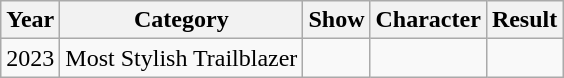<table class="wikitable sortable">
<tr>
<th>Year</th>
<th>Category</th>
<th>Show</th>
<th>Character</th>
<th>Result</th>
</tr>
<tr>
<td>2023</td>
<td>Most Stylish Trailblazer</td>
<td></td>
<td></td>
<td></td>
</tr>
</table>
